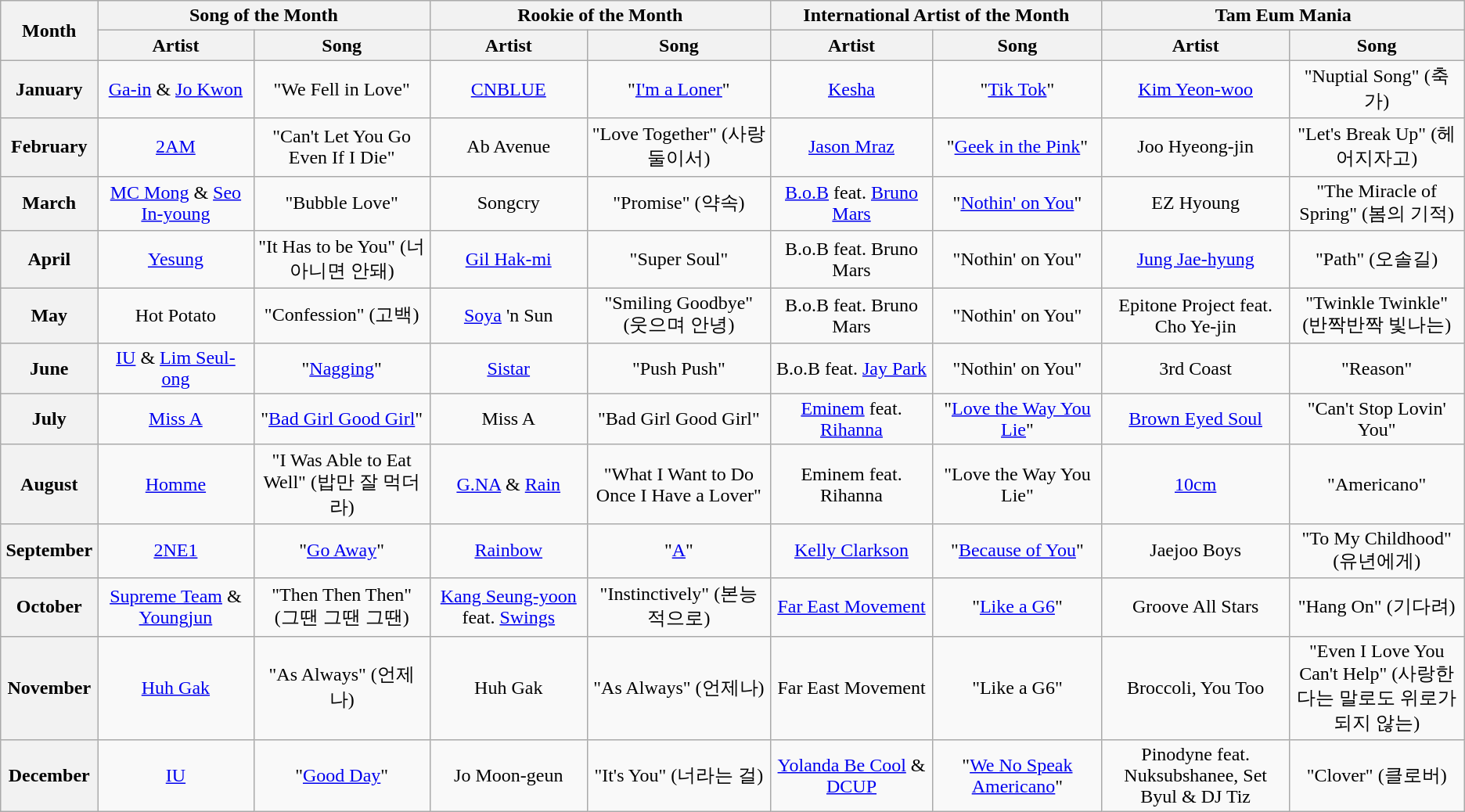<table class="wikitable plainrowheaders" style="text-align:center;">
<tr>
<th rowspan="2" style="width:5em;">Month</th>
<th colspan="2">Song of the Month</th>
<th colspan="2">Rookie of the Month</th>
<th colspan="2">International Artist of the Month</th>
<th colspan="2">Tam Eum Mania</th>
</tr>
<tr>
<th style="width:20em;">Artist</th>
<th style="width:20em;">Song</th>
<th style="width:20em;">Artist</th>
<th style="width:20em;">Song</th>
<th style="width:20em;">Artist</th>
<th style="width:20em;">Song</th>
<th style="width:20em;">Artist</th>
<th style="width:20em;">Song</th>
</tr>
<tr>
<th>January</th>
<td><a href='#'>Ga-in</a> & <a href='#'>Jo Kwon</a></td>
<td>"We Fell in Love"</td>
<td><a href='#'>CNBLUE</a></td>
<td>"<a href='#'>I'm a Loner</a>"</td>
<td><a href='#'>Kesha</a></td>
<td>"<a href='#'>Tik Tok</a>"</td>
<td><a href='#'>Kim Yeon-woo</a></td>
<td>"Nuptial Song" (축가)</td>
</tr>
<tr>
<th>February</th>
<td><a href='#'>2AM</a></td>
<td>"Can't Let You Go Even If I Die"</td>
<td>Ab Avenue</td>
<td>"Love Together" (사랑 둘이서)</td>
<td><a href='#'>Jason Mraz</a></td>
<td>"<a href='#'>Geek in the Pink</a>"</td>
<td>Joo Hyeong-jin</td>
<td>"Let's Break Up" (헤어지자고)</td>
</tr>
<tr>
<th>March</th>
<td><a href='#'>MC Mong</a> & <a href='#'>Seo In-young</a></td>
<td>"Bubble Love"</td>
<td>Songcry</td>
<td>"Promise" (약속)</td>
<td><a href='#'>B.o.B</a> feat. <a href='#'>Bruno Mars</a></td>
<td>"<a href='#'>Nothin' on You</a>"</td>
<td>EZ Hyoung</td>
<td>"The Miracle of Spring" (봄의 기적)</td>
</tr>
<tr>
<th>April</th>
<td><a href='#'>Yesung</a></td>
<td>"It Has to be You" (너 아니면 안돼)</td>
<td><a href='#'>Gil Hak-mi</a></td>
<td>"Super Soul"</td>
<td>B.o.B feat. Bruno Mars</td>
<td>"Nothin' on You"</td>
<td><a href='#'>Jung Jae-hyung</a></td>
<td>"Path" (오솔길)</td>
</tr>
<tr>
<th>May</th>
<td>Hot Potato</td>
<td>"Confession" (고백)</td>
<td><a href='#'>Soya</a> 'n Sun</td>
<td>"Smiling Goodbye" (웃으며 안녕)</td>
<td>B.o.B feat. Bruno Mars</td>
<td>"Nothin' on You"</td>
<td>Epitone Project feat. Cho Ye-jin</td>
<td>"Twinkle Twinkle" (반짝반짝 빛나는)</td>
</tr>
<tr>
<th>June</th>
<td><a href='#'>IU</a> & <a href='#'>Lim Seul-ong</a></td>
<td>"<a href='#'>Nagging</a>"</td>
<td><a href='#'>Sistar</a></td>
<td>"Push Push"</td>
<td>B.o.B feat. <a href='#'>Jay Park</a></td>
<td>"Nothin' on You"</td>
<td>3rd Coast</td>
<td>"Reason"</td>
</tr>
<tr>
<th>July</th>
<td><a href='#'>Miss A</a></td>
<td>"<a href='#'>Bad Girl Good Girl</a>"</td>
<td>Miss A</td>
<td>"Bad Girl Good Girl"</td>
<td><a href='#'>Eminem</a> feat. <a href='#'>Rihanna</a></td>
<td>"<a href='#'>Love the Way You Lie</a>"</td>
<td><a href='#'>Brown Eyed Soul</a></td>
<td>"Can't Stop Lovin' You"</td>
</tr>
<tr>
<th>August</th>
<td><a href='#'>Homme</a></td>
<td>"I Was Able to Eat Well" (밥만 잘 먹더라)</td>
<td><a href='#'>G.NA</a> & <a href='#'>Rain</a></td>
<td>"What I Want to Do Once I Have a Lover"</td>
<td>Eminem feat. Rihanna</td>
<td>"Love the Way You Lie"</td>
<td><a href='#'>10cm</a></td>
<td>"Americano"</td>
</tr>
<tr>
<th>September</th>
<td><a href='#'>2NE1</a></td>
<td>"<a href='#'>Go Away</a>"</td>
<td><a href='#'>Rainbow</a></td>
<td>"<a href='#'>A</a>"</td>
<td><a href='#'>Kelly Clarkson</a></td>
<td>"<a href='#'>Because of You</a>"</td>
<td>Jaejoo Boys</td>
<td>"To My Childhood" (유년에게)</td>
</tr>
<tr>
<th>October</th>
<td><a href='#'>Supreme Team</a> & <a href='#'>Youngjun</a></td>
<td>"Then Then Then" (그땐 그땐 그땐)</td>
<td><a href='#'>Kang Seung-yoon</a> feat. <a href='#'>Swings</a></td>
<td>"Instinctively" (본능적으로)</td>
<td><a href='#'>Far East Movement</a></td>
<td>"<a href='#'>Like a G6</a>"</td>
<td>Groove All Stars</td>
<td>"Hang On" (기다려)</td>
</tr>
<tr>
<th>November</th>
<td><a href='#'>Huh Gak</a></td>
<td>"As Always" (언제나)</td>
<td>Huh Gak</td>
<td>"As Always" (언제나)</td>
<td>Far East Movement</td>
<td>"Like a G6"</td>
<td>Broccoli, You Too</td>
<td>"Even I Love You Can't Help" (사랑한다는 말로도 위로가 되지 않는)</td>
</tr>
<tr>
<th>December</th>
<td><a href='#'>IU</a></td>
<td>"<a href='#'>Good Day</a>"</td>
<td>Jo Moon-geun</td>
<td>"It's You" (너라는 걸)</td>
<td><a href='#'>Yolanda Be Cool</a> & <a href='#'>DCUP</a></td>
<td>"<a href='#'>We No Speak Americano</a>"</td>
<td>Pinodyne feat. Nuksubshanee, Set Byul & DJ Tiz</td>
<td>"Clover" (클로버)</td>
</tr>
</table>
